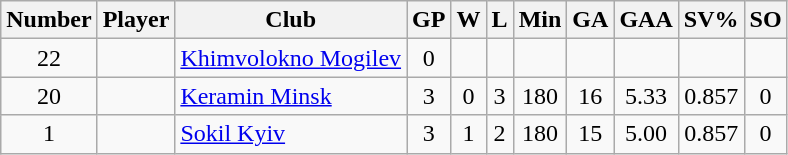<table class="wikitable sortable" style="text-align:center; padding:4px; border-spacing=0;">
<tr>
<th>Number</th>
<th>Player</th>
<th>Club</th>
<th>GP</th>
<th>W</th>
<th>L</th>
<th>Min</th>
<th>GA</th>
<th>GAA</th>
<th>SV%</th>
<th>SO</th>
</tr>
<tr>
<td>22</td>
<td align=left></td>
<td align=left><a href='#'>Khimvolokno Mogilev</a></td>
<td>0</td>
<td></td>
<td></td>
<td></td>
<td></td>
<td></td>
<td></td>
<td></td>
</tr>
<tr>
<td>20</td>
<td align=left></td>
<td align=left><a href='#'>Keramin Minsk</a></td>
<td>3</td>
<td>0</td>
<td>3</td>
<td>180</td>
<td>16</td>
<td>5.33</td>
<td>0.857</td>
<td>0</td>
</tr>
<tr>
<td>1</td>
<td align=left></td>
<td align=left><a href='#'>Sokil Kyiv</a></td>
<td>3</td>
<td>1</td>
<td>2</td>
<td>180</td>
<td>15</td>
<td>5.00</td>
<td>0.857</td>
<td>0</td>
</tr>
</table>
